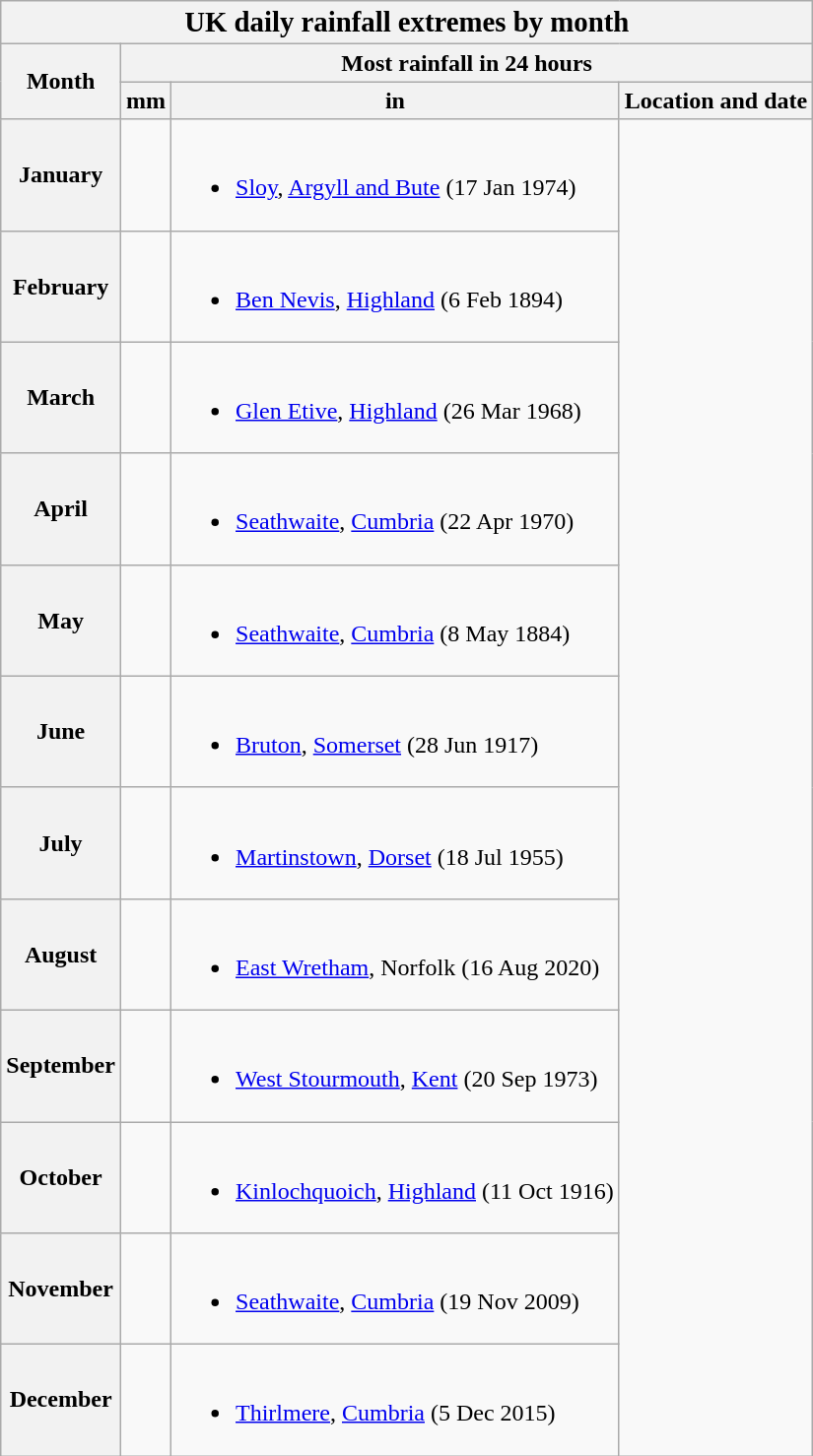<table class=wikitable>
<tr>
<th colspan=7><big>UK daily rainfall extremes by month</big></th>
</tr>
<tr>
<th rowspan=2>Month</th>
<th colspan=3>Most rainfall in 24 hours</th>
</tr>
<tr>
<th>mm</th>
<th>in</th>
<th>Location and date</th>
</tr>
<tr>
<th>January</th>
<td></td>
<td><br><ul><li><a href='#'>Sloy</a>, <a href='#'>Argyll and Bute</a> (17 Jan 1974)</li></ul></td>
</tr>
<tr>
<th>February</th>
<td></td>
<td><br><ul><li><a href='#'>Ben Nevis</a>, <a href='#'>Highland</a> (6 Feb 1894)</li></ul></td>
</tr>
<tr>
<th>March</th>
<td></td>
<td><br><ul><li><a href='#'>Glen Etive</a>, <a href='#'>Highland</a> (26 Mar 1968)</li></ul></td>
</tr>
<tr>
<th>April</th>
<td></td>
<td><br><ul><li><a href='#'>Seathwaite</a>, <a href='#'>Cumbria</a> (22 Apr 1970)</li></ul></td>
</tr>
<tr>
<th>May</th>
<td></td>
<td><br><ul><li><a href='#'>Seathwaite</a>, <a href='#'>Cumbria</a> (8 May 1884)</li></ul></td>
</tr>
<tr>
<th>June</th>
<td></td>
<td><br><ul><li><a href='#'>Bruton</a>, <a href='#'>Somerset</a> (28 Jun 1917)</li></ul></td>
</tr>
<tr>
<th>July</th>
<td></td>
<td><br><ul><li><a href='#'>Martinstown</a>, <a href='#'>Dorset</a> (18 Jul 1955)</li></ul></td>
</tr>
<tr>
<th>August</th>
<td></td>
<td><br><ul><li><a href='#'>East Wretham</a>, Norfolk (16 Aug 2020)</li></ul></td>
</tr>
<tr>
<th>September</th>
<td></td>
<td><br><ul><li><a href='#'>West Stourmouth</a>, <a href='#'>Kent</a> (20 Sep 1973)</li></ul></td>
</tr>
<tr>
<th>October</th>
<td></td>
<td><br><ul><li><a href='#'>Kinlochquoich</a>, <a href='#'>Highland</a> (11 Oct 1916)</li></ul></td>
</tr>
<tr>
<th>November</th>
<td></td>
<td><br><ul><li><a href='#'>Seathwaite</a>, <a href='#'>Cumbria</a> (19 Nov 2009)</li></ul></td>
</tr>
<tr>
<th>December</th>
<td></td>
<td><br><ul><li><a href='#'>Thirlmere</a>, <a href='#'>Cumbria</a> (5 Dec 2015)</li></ul></td>
</tr>
</table>
